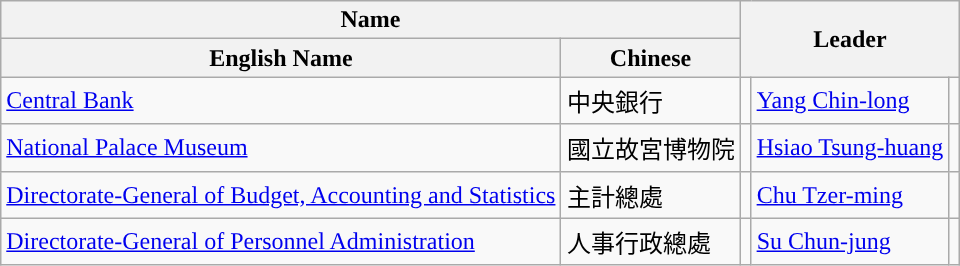<table class="wikitable sortable">
<tr>
<th colspan="2">Name</th>
<th colspan="3" rowspan="2">Leader</th>
</tr>
<tr>
<th>English Name</th>
<th>Chinese</th>
</tr>
<tr>
<td><a href='#'>Central Bank</a></td>
<td>中央銀行</td>
<td style="background:"></td>
<td><a href='#'>Yang Chin-long</a></td>
<td></td>
</tr>
<tr>
<td><a href='#'>National Palace Museum</a></td>
<td>國立故宮博物院</td>
<td style="background:"></td>
<td><a href='#'>Hsiao Tsung-huang</a></td>
<td></td>
</tr>
<tr>
<td><a href='#'>Directorate-General of Budget, Accounting and Statistics</a></td>
<td>主計總處</td>
<td style="background:"></td>
<td><a href='#'>Chu Tzer-ming</a></td>
<td></td>
</tr>
<tr>
<td><a href='#'>Directorate-General of Personnel Administration</a></td>
<td>人事行政總處</td>
<td style="background:"></td>
<td><a href='#'>Su Chun-jung</a></td>
<td></td>
</tr>
</table>
